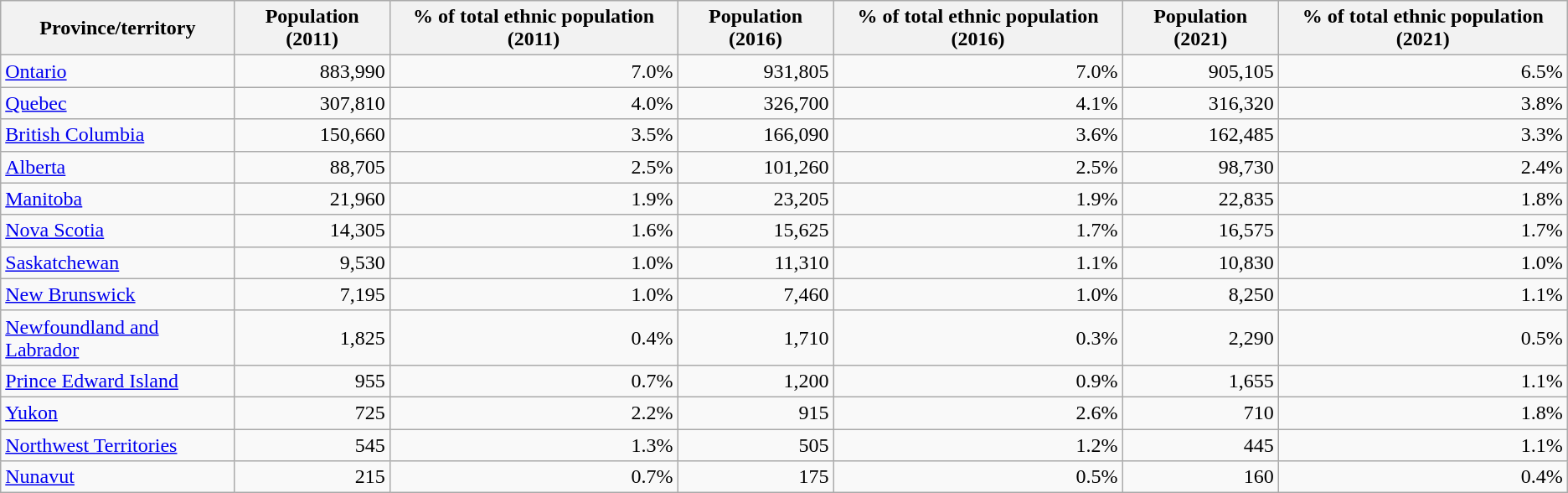<table class="wikitable sortable">
<tr>
<th>Province/territory</th>
<th>Population (2011)</th>
<th>% of total ethnic population (2011)</th>
<th>Population (2016)</th>
<th>% of total ethnic population (2016)</th>
<th>Population (2021)</th>
<th>% of total ethnic population (2021)</th>
</tr>
<tr>
<td><a href='#'>Ontario</a></td>
<td align="right">883,990</td>
<td align="right">7.0%</td>
<td align="right">931,805</td>
<td align="right">7.0%</td>
<td align="right">905,105</td>
<td align="right">6.5%</td>
</tr>
<tr>
<td><a href='#'>Quebec</a></td>
<td align="right">307,810</td>
<td align="right">4.0%</td>
<td align="right">326,700</td>
<td align="right">4.1%</td>
<td align="right">316,320</td>
<td align="right">3.8%</td>
</tr>
<tr>
<td><a href='#'>British Columbia</a></td>
<td align="right">150,660</td>
<td align="right">3.5%</td>
<td align="right">166,090</td>
<td align="right">3.6%</td>
<td align="right">162,485</td>
<td align="right">3.3%</td>
</tr>
<tr>
<td><a href='#'>Alberta</a></td>
<td align="right">88,705</td>
<td align="right">2.5%</td>
<td align="right">101,260</td>
<td align="right">2.5%</td>
<td align="right">98,730</td>
<td align="right">2.4%</td>
</tr>
<tr>
<td><a href='#'>Manitoba</a></td>
<td align="right">21,960</td>
<td align="right">1.9%</td>
<td align="right">23,205</td>
<td align="right">1.9%</td>
<td align="right">22,835</td>
<td align="right">1.8%</td>
</tr>
<tr>
<td><a href='#'>Nova Scotia</a></td>
<td align="right">14,305</td>
<td align="right">1.6%</td>
<td align="right">15,625</td>
<td align="right">1.7%</td>
<td align="right">16,575</td>
<td align="right">1.7%</td>
</tr>
<tr>
<td><a href='#'>Saskatchewan</a></td>
<td align="right">9,530</td>
<td align="right">1.0%</td>
<td align="right">11,310</td>
<td align="right">1.1%</td>
<td align="right">10,830</td>
<td align="right">1.0%</td>
</tr>
<tr>
<td><a href='#'>New Brunswick</a></td>
<td align="right">7,195</td>
<td align="right">1.0%</td>
<td align="right">7,460</td>
<td align="right">1.0%</td>
<td align="right">8,250</td>
<td align="right">1.1%</td>
</tr>
<tr>
<td><a href='#'>Newfoundland and Labrador</a></td>
<td align="right">1,825</td>
<td align="right">0.4%</td>
<td align="right">1,710</td>
<td align="right">0.3%</td>
<td align="right">2,290</td>
<td align="right">0.5%</td>
</tr>
<tr>
<td><a href='#'>Prince Edward Island</a></td>
<td align="right">955</td>
<td align="right">0.7%</td>
<td align="right">1,200</td>
<td align="right">0.9%</td>
<td align="right">1,655</td>
<td align="right">1.1%</td>
</tr>
<tr>
<td><a href='#'>Yukon</a></td>
<td align="right">725</td>
<td align="right">2.2%</td>
<td align="right">915</td>
<td align="right">2.6%</td>
<td align="right">710</td>
<td align="right">1.8%</td>
</tr>
<tr>
<td><a href='#'>Northwest Territories</a></td>
<td align="right">545</td>
<td align="right">1.3%</td>
<td align="right">505</td>
<td align="right">1.2%</td>
<td align="right">445</td>
<td align="right">1.1%</td>
</tr>
<tr>
<td><a href='#'>Nunavut</a></td>
<td align="right">215</td>
<td align="right">0.7%</td>
<td align="right">175</td>
<td align="right">0.5%</td>
<td align="right">160</td>
<td align="right">0.4%</td>
</tr>
</table>
